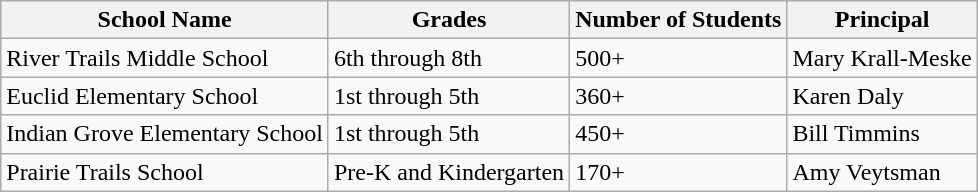<table class="wikitable">
<tr>
<th>School Name</th>
<th>Grades</th>
<th>Number of Students</th>
<th>Principal</th>
</tr>
<tr>
<td>River Trails Middle School</td>
<td>6th through 8th</td>
<td>500+</td>
<td>Mary Krall-Meske</td>
</tr>
<tr>
<td>Euclid Elementary School</td>
<td>1st through 5th</td>
<td>360+</td>
<td>Karen Daly</td>
</tr>
<tr>
<td>Indian Grove Elementary School</td>
<td>1st through 5th</td>
<td>450+</td>
<td>Bill Timmins</td>
</tr>
<tr>
<td>Prairie Trails School</td>
<td>Pre-K and Kindergarten</td>
<td>170+</td>
<td>Amy Veytsman</td>
</tr>
</table>
